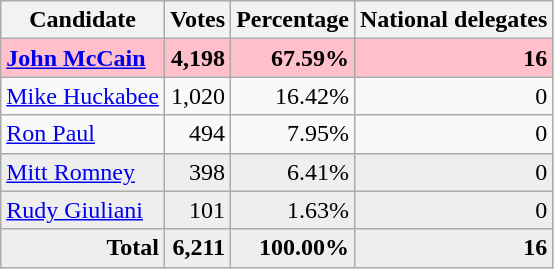<table class="wikitable" style="text-align:right;">
<tr>
<th>Candidate</th>
<th>Votes</th>
<th>Percentage</th>
<th>National delegates</th>
</tr>
<tr style="background:pink;">
<td style="text-align:left;"><strong><a href='#'>John McCain</a></strong></td>
<td><strong>4,198</strong></td>
<td><strong>67.59%</strong></td>
<td><strong>16</strong></td>
</tr>
<tr>
<td style="text-align:left;"><a href='#'>Mike Huckabee</a></td>
<td>1,020</td>
<td>16.42%</td>
<td>0</td>
</tr>
<tr>
<td style="text-align:left;"><a href='#'>Ron Paul</a></td>
<td>494</td>
<td>7.95%</td>
<td>0</td>
</tr>
<tr style="background:#eee;">
<td style="text-align:left;"><a href='#'>Mitt Romney</a></td>
<td>398</td>
<td>6.41%</td>
<td>0</td>
</tr>
<tr style="background:#eee;">
<td style="text-align:left;"><a href='#'>Rudy Giuliani</a></td>
<td>101</td>
<td>1.63%</td>
<td>0</td>
</tr>
<tr style="background:#eee;">
<td><strong>Total</strong></td>
<td><strong>6,211</strong></td>
<td><strong>100.00%</strong></td>
<td><strong>16</strong></td>
</tr>
</table>
